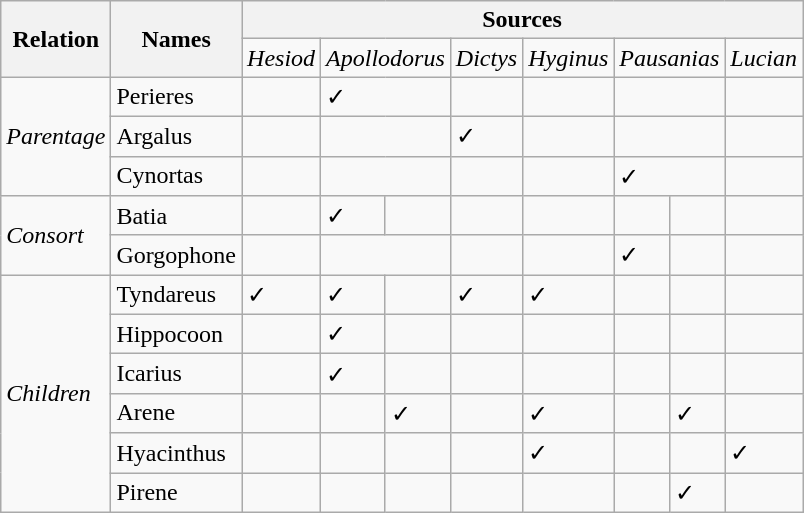<table class="wikitable">
<tr>
<th rowspan="2">Relation</th>
<th rowspan="2">Names</th>
<th colspan="8">Sources</th>
</tr>
<tr>
<td><em>Hesiod</em></td>
<td colspan="2"><em>Apollodorus</em></td>
<td><em>Dictys</em></td>
<td><em>Hyginus</em></td>
<td colspan="2"><em>Pausanias</em></td>
<td><em>Lucian</em></td>
</tr>
<tr>
<td rowspan="3"><em>Parentage</em></td>
<td>Perieres</td>
<td></td>
<td colspan="2">✓</td>
<td></td>
<td></td>
<td colspan="2"></td>
<td></td>
</tr>
<tr>
<td>Argalus</td>
<td></td>
<td colspan="2"></td>
<td>✓</td>
<td></td>
<td colspan="2"></td>
<td></td>
</tr>
<tr>
<td>Cynortas</td>
<td></td>
<td colspan="2"></td>
<td></td>
<td></td>
<td colspan="2">✓</td>
<td></td>
</tr>
<tr>
<td rowspan="2"><em>Consort</em></td>
<td>Batia</td>
<td></td>
<td>✓</td>
<td></td>
<td></td>
<td></td>
<td></td>
<td></td>
<td></td>
</tr>
<tr>
<td>Gorgophone</td>
<td></td>
<td colspan="2"></td>
<td></td>
<td></td>
<td>✓</td>
<td></td>
<td></td>
</tr>
<tr>
<td rowspan="6"><em>Children</em></td>
<td>Tyndareus</td>
<td>✓</td>
<td>✓</td>
<td></td>
<td>✓</td>
<td>✓</td>
<td></td>
<td></td>
<td></td>
</tr>
<tr>
<td>Hippocoon</td>
<td></td>
<td>✓</td>
<td></td>
<td></td>
<td></td>
<td></td>
<td></td>
<td></td>
</tr>
<tr>
<td>Icarius</td>
<td></td>
<td>✓</td>
<td></td>
<td></td>
<td></td>
<td></td>
<td></td>
<td></td>
</tr>
<tr>
<td>Arene</td>
<td></td>
<td></td>
<td>✓</td>
<td></td>
<td>✓</td>
<td></td>
<td>✓</td>
<td></td>
</tr>
<tr>
<td>Hyacinthus</td>
<td></td>
<td></td>
<td></td>
<td></td>
<td>✓</td>
<td></td>
<td></td>
<td>✓</td>
</tr>
<tr>
<td>Pirene</td>
<td></td>
<td></td>
<td></td>
<td></td>
<td></td>
<td></td>
<td>✓</td>
<td></td>
</tr>
</table>
